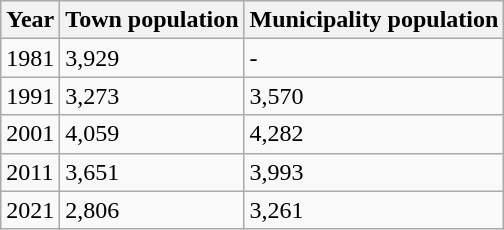<table class=wikitable>
<tr>
<th>Year</th>
<th>Town population</th>
<th>Municipality population</th>
</tr>
<tr>
<td>1981</td>
<td>3,929</td>
<td>-</td>
</tr>
<tr>
<td>1991</td>
<td>3,273</td>
<td>3,570</td>
</tr>
<tr>
<td>2001</td>
<td>4,059</td>
<td>4,282</td>
</tr>
<tr>
<td>2011</td>
<td>3,651</td>
<td>3,993</td>
</tr>
<tr>
<td>2021</td>
<td>2,806</td>
<td>3,261</td>
</tr>
</table>
